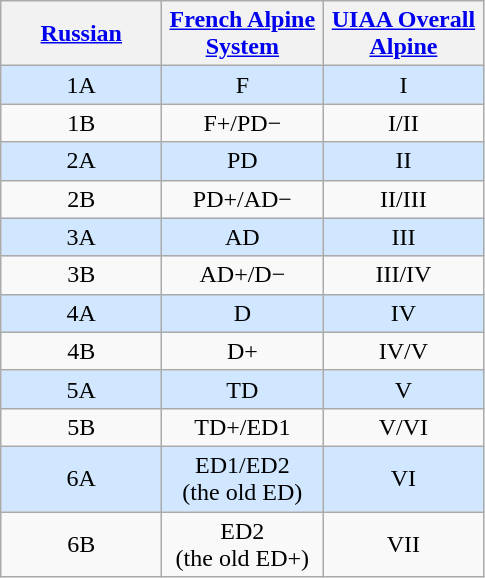<table class="wikitable">
<tr>
<th width=100><a href='#'>Russian</a></th>
<th width=100><a href='#'>French Alpine System</a></th>
<th width=100><a href='#'>UIAA Overall Alpine</a></th>
</tr>
<tr align=center bgcolor="#d0e7ff">
<td>1A</td>
<td>F</td>
<td>I</td>
</tr>
<tr align=center>
<td>1B</td>
<td>F+/PD−</td>
<td>I/II</td>
</tr>
<tr align=center bgcolor="#d0e7ff">
<td>2A</td>
<td>PD</td>
<td>II</td>
</tr>
<tr align=center>
<td>2B</td>
<td>PD+/AD−</td>
<td>II/III</td>
</tr>
<tr align=center bgcolor="#d0e7ff">
<td>3A</td>
<td>AD</td>
<td>III</td>
</tr>
<tr align=center>
<td>3B</td>
<td>AD+/D−</td>
<td>III/IV</td>
</tr>
<tr align=center bgcolor="#d0e7ff">
<td>4A</td>
<td>D</td>
<td>IV</td>
</tr>
<tr align=center>
<td>4B</td>
<td>D+</td>
<td>IV/V</td>
</tr>
<tr align=center bgcolor="#d0e7ff">
<td>5A</td>
<td>TD</td>
<td>V</td>
</tr>
<tr align=center>
<td>5B</td>
<td>TD+/ED1</td>
<td>V/VI</td>
</tr>
<tr align=center bgcolor="#d0e7ff">
<td>6A</td>
<td>ED1/ED2 <br>(the old ED)</td>
<td>VI</td>
</tr>
<tr align=center>
<td>6B</td>
<td>ED2 <br>(the old ED+)</td>
<td>VII</td>
</tr>
</table>
